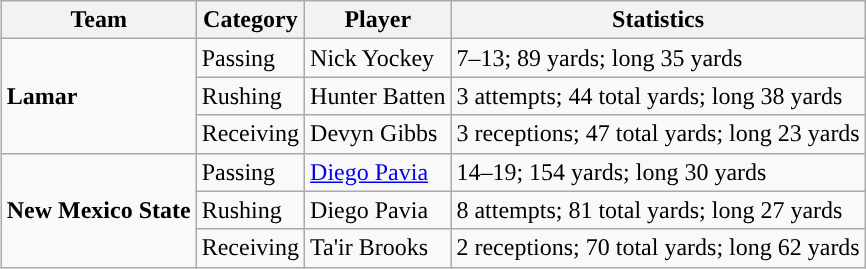<table class="wikitable" style="float: right;">
<tr>
<th>Team</th>
<th>Category</th>
<th>Player</th>
<th>Statistics</th>
</tr>
<tr>
<td rowspan=3><strong>Lamar</strong></td>
<td>Passing</td>
<td>Nick Yockey</td>
<td>7–13; 89 yards; long 35 yards</td>
</tr>
<tr>
<td>Rushing</td>
<td>Hunter Batten</td>
<td>3 attempts; 44 total yards; long 38 yards</td>
</tr>
<tr>
<td>Receiving</td>
<td>Devyn Gibbs</td>
<td>3 receptions; 47 total yards; long 23 yards</td>
</tr>
<tr>
<td rowspan=3><strong>New Mexico State</strong></td>
<td>Passing</td>
<td><a href='#'>Diego Pavia</a></td>
<td>14–19; 154 yards; long 30 yards</td>
</tr>
<tr>
<td>Rushing</td>
<td>Diego Pavia</td>
<td>8 attempts; 81 total yards; long 27 yards</td>
</tr>
<tr>
<td>Receiving</td>
<td>Ta'ir Brooks</td>
<td>2 receptions; 70 total yards; long 62 yards</td>
</tr>
</table>
